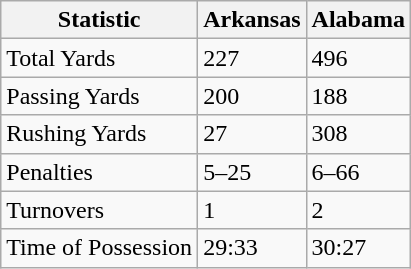<table class="wikitable">
<tr>
<th>Statistic</th>
<th>Arkansas</th>
<th>Alabama</th>
</tr>
<tr>
<td>Total Yards</td>
<td>227</td>
<td>496</td>
</tr>
<tr>
<td>Passing Yards</td>
<td>200</td>
<td>188</td>
</tr>
<tr>
<td>Rushing Yards</td>
<td>27</td>
<td>308</td>
</tr>
<tr>
<td>Penalties</td>
<td>5–25</td>
<td>6–66</td>
</tr>
<tr>
<td>Turnovers</td>
<td>1</td>
<td>2</td>
</tr>
<tr>
<td>Time of Possession</td>
<td>29:33</td>
<td>30:27</td>
</tr>
</table>
